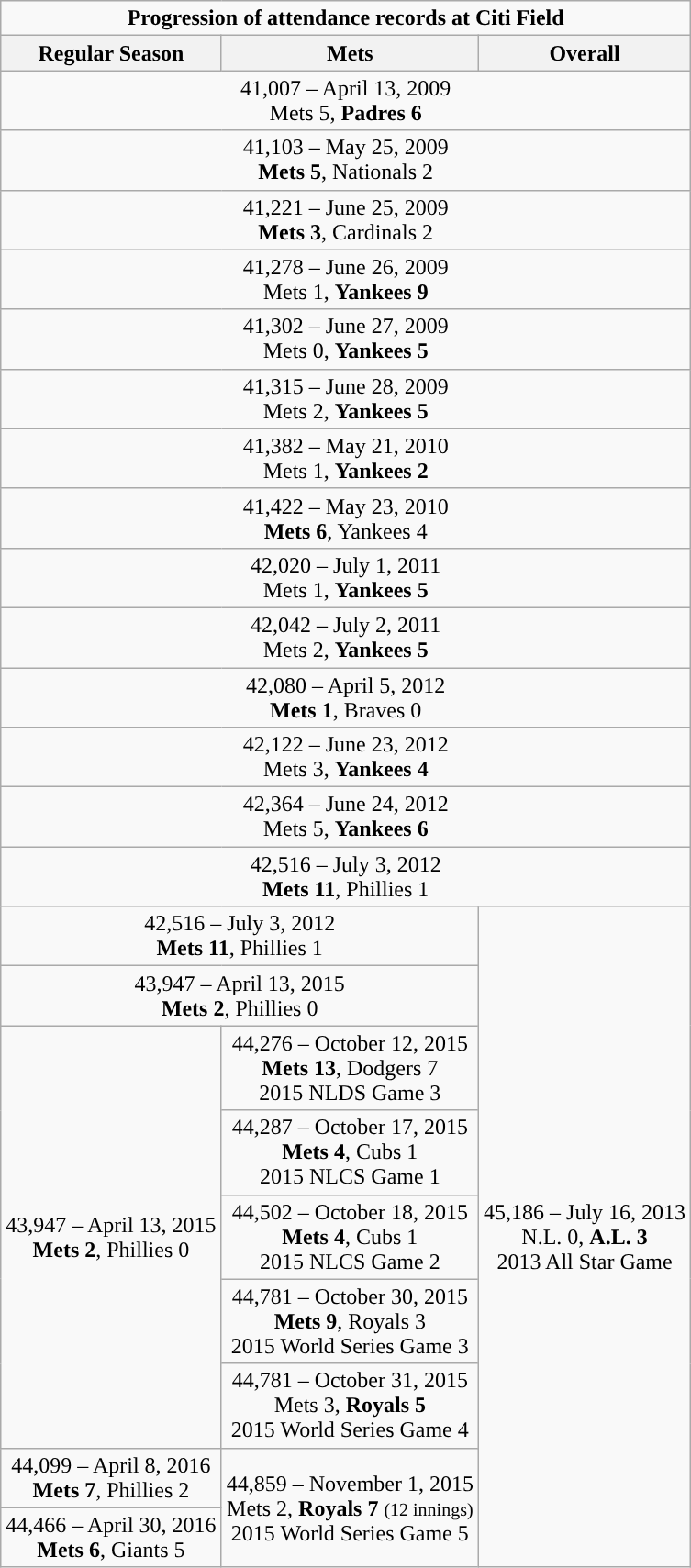<table class="wikitable" style="text-align:center">
<tr>
<td colspan="3"><strong>Progression of attendance records at Citi Field</strong></td>
</tr>
<tr>
<th>Regular Season</th>
<th>Mets</th>
<th>Overall</th>
</tr>
<tr>
<td colspan=3>41,007 – April 13, 2009<br>Mets 5, <strong>Padres 6</strong></td>
</tr>
<tr>
<td colspan=3>41,103 – May 25, 2009<br><strong>Mets 5</strong>, Nationals 2</td>
</tr>
<tr>
<td colspan=3>41,221 – June 25, 2009<br><strong>Mets 3</strong>, Cardinals 2</td>
</tr>
<tr>
<td colspan=3>41,278 – June 26, 2009<br>Mets 1, <strong>Yankees 9</strong></td>
</tr>
<tr>
<td colspan=3>41,302 – June 27, 2009<br>Mets 0, <strong>Yankees 5</strong></td>
</tr>
<tr>
<td colspan=3>41,315 – June 28, 2009<br>Mets 2, <strong>Yankees 5</strong></td>
</tr>
<tr>
<td colspan=3>41,382 – May 21, 2010<br>Mets 1, <strong>Yankees 2</strong></td>
</tr>
<tr>
<td colspan=3>41,422 – May 23, 2010<br><strong>Mets 6</strong>, Yankees 4</td>
</tr>
<tr>
<td colspan=3>42,020 – July 1, 2011<br>Mets 1, <strong>Yankees 5</strong></td>
</tr>
<tr>
<td colspan=3>42,042 – July 2, 2011<br>Mets 2, <strong>Yankees 5</strong></td>
</tr>
<tr>
<td colspan=3>42,080 – April 5, 2012<br><strong>Mets 1</strong>, Braves 0</td>
</tr>
<tr>
<td colspan=3>42,122 – June 23, 2012<br>Mets 3, <strong>Yankees 4</strong></td>
</tr>
<tr>
<td colspan=3>42,364 – June 24, 2012<br>Mets 5, <strong>Yankees 6</strong></td>
</tr>
<tr>
<td colspan=3>42,516 – July 3, 2012<br><strong>Mets 11</strong>, Phillies 1</td>
</tr>
<tr>
<td colspan=2>42,516 – July 3, 2012 <br><strong>Mets 11</strong>, Phillies 1</td>
<td rowspan=10>45,186 – July 16, 2013<br>N.L. 0, <strong>A.L. 3</strong><br>2013 All Star Game</td>
</tr>
<tr>
<td colspan=2>43,947 – April 13, 2015<br><strong>Mets 2</strong>, Phillies 0</td>
</tr>
<tr>
<td rowspan=6>43,947 – April 13, 2015<br><strong>Mets 2</strong>, Phillies 0</td>
<td>44,276 – October 12, 2015<br><strong>Mets 13</strong>, Dodgers 7<br> 2015 NLDS Game 3</td>
</tr>
<tr>
<td>44,287 – October 17, 2015<br><strong>Mets 4</strong>, Cubs 1<br>2015 NLCS Game 1</td>
</tr>
<tr>
<td>44,502 – October 18, 2015<br><strong>Mets 4</strong>, Cubs 1<br>2015 NLCS Game 2</td>
</tr>
<tr>
<td>44,781 – October 30, 2015<br><strong>Mets 9</strong>, Royals 3<br>2015 World Series Game 3</td>
</tr>
<tr>
<td>44,781 – October 31, 2015<br>Mets 3, <strong>Royals 5</strong><br>2015 World Series Game 4</td>
</tr>
<tr>
<td rowspan=3>44,859 – November 1, 2015<br>Mets 2, <strong>Royals 7</strong> <small>(12 innings)</small><br>2015 World Series Game 5</td>
</tr>
<tr>
<td>44,099 – April 8, 2016<br><strong>Mets 7</strong>, Phillies 2</td>
</tr>
<tr>
<td>44,466 – April 30, 2016<br><strong>Mets 6</strong>, Giants 5</td>
</tr>
</table>
